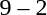<table style="text-align:center">
<tr>
<th width=200></th>
<th width=100></th>
<th width=200></th>
</tr>
<tr>
<td align=right><strong></strong></td>
<td>9 – 2</td>
<td align=left></td>
</tr>
</table>
